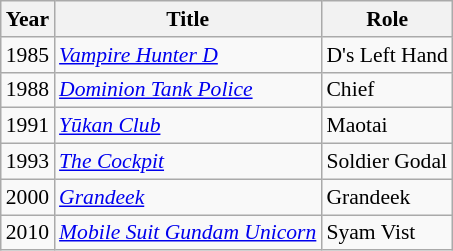<table class="wikitable" style="font-size: 90%;">
<tr>
<th>Year</th>
<th>Title</th>
<th>Role</th>
</tr>
<tr>
<td>1985</td>
<td><em><a href='#'>Vampire Hunter D</a></em></td>
<td>D's Left Hand</td>
</tr>
<tr>
<td>1988</td>
<td><em><a href='#'>Dominion Tank Police</a></em></td>
<td>Chief</td>
</tr>
<tr>
<td>1991</td>
<td><em><a href='#'>Yūkan Club</a></em></td>
<td>Maotai</td>
</tr>
<tr>
<td>1993</td>
<td><em><a href='#'>The Cockpit</a></em></td>
<td>Soldier Godal</td>
</tr>
<tr>
<td>2000</td>
<td><em><a href='#'>Grandeek</a></em></td>
<td>Grandeek</td>
</tr>
<tr>
<td>2010</td>
<td><em><a href='#'>Mobile Suit Gundam Unicorn</a></em></td>
<td>Syam Vist</td>
</tr>
</table>
